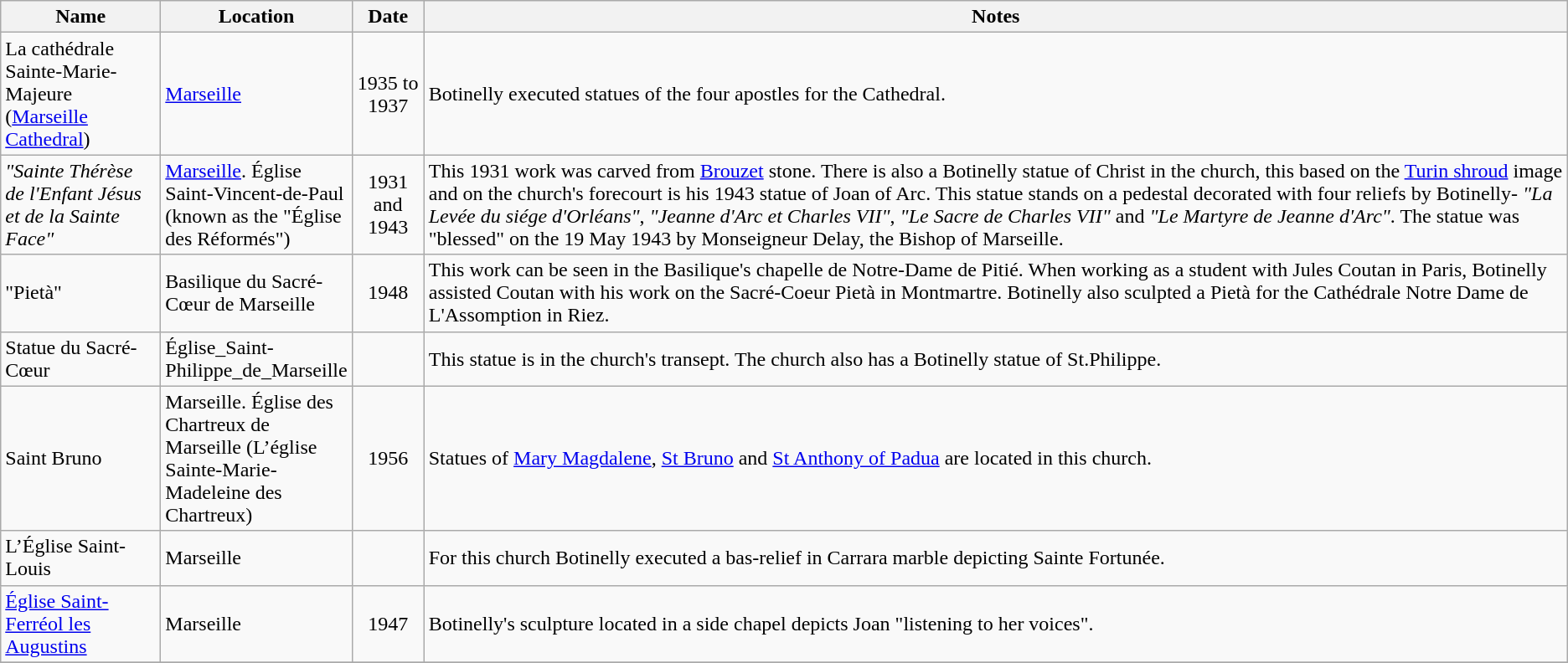<table class="wikitable sortable plainrowheaders">
<tr>
<th style="width:120px">Name</th>
<th style="width:120px">Location</th>
<th style="width:50px" >Date</th>
<th class="unsortable" >Notes</th>
</tr>
<tr>
<td>La cathédrale Sainte-Marie-Majeure (<a href='#'>Marseille Cathedral</a>)</td>
<td><a href='#'>Marseille</a></td>
<td align="center">1935 to 1937</td>
<td>Botinelly executed statues of the four apostles for the Cathedral.</td>
</tr>
<tr>
<td><em>"Sainte Thérèse de l'Enfant Jésus et de la Sainte Face"</em></td>
<td><a href='#'>Marseille</a>. Église Saint-Vincent-de-Paul (known as the "Église des Réformés")</td>
<td align="center">1931 and 1943</td>
<td>This 1931 work was carved from <a href='#'>Brouzet</a> stone. There is also a Botinelly statue of Christ in the church, this based on the <a href='#'>Turin shroud</a> image and on the church's forecourt is his 1943 statue of Joan of Arc. This statue stands on a pedestal decorated with four reliefs by Botinelly- <em>"La Levée du siége d'Orléans"</em>, <em>"Jeanne d'Arc et Charles VII"</em>, <em>"Le Sacre de Charles VII"</em> and <em>"Le Martyre de Jeanne d'Arc"</em>. The statue was "blessed" on the 19 May 1943 by Monseigneur Delay, the Bishop of Marseille.<br>
</td>
</tr>
<tr>
<td>"Pietà"</td>
<td>Basilique du Sacré-Cœur de Marseille</td>
<td align="center">1948</td>
<td>This work can be seen in the Basilique's chapelle de Notre-Dame de Pitié.  When working as a student with Jules Coutan in Paris, Botinelly assisted Coutan with his work on the Sacré-Coeur Pietà in Montmartre. Botinelly also sculpted a Pietà for the Cathédrale Notre Dame de L'Assomption in Riez.<br></td>
</tr>
<tr>
<td>Statue du Sacré-Cœur</td>
<td>Église_Saint-Philippe_de_Marseille</td>
<td align="center"></td>
<td>This statue is in the church's transept. The church also has a Botinelly statue of St.Philippe.</td>
</tr>
<tr>
<td>Saint Bruno</td>
<td>Marseille. Église des Chartreux de Marseille (L’église Sainte-Marie-Madeleine des Chartreux)</td>
<td align="center">1956</td>
<td>Statues of <a href='#'>Mary Magdalene</a>, <a href='#'>St Bruno</a> and <a href='#'>St Anthony of Padua</a> are located in this church.<br>
</td>
</tr>
<tr>
<td>L’Église Saint-Louis</td>
<td>Marseille</td>
<td align="center"></td>
<td>For this church Botinelly executed a bas-relief in Carrara marble depicting Sainte Fortunée.<br></td>
</tr>
<tr>
<td><a href='#'>Église Saint-Ferréol les Augustins</a></td>
<td>Marseille</td>
<td align="center">1947</td>
<td>Botinelly's sculpture located in a side chapel depicts Joan "listening to her voices".<br></td>
</tr>
<tr>
</tr>
</table>
